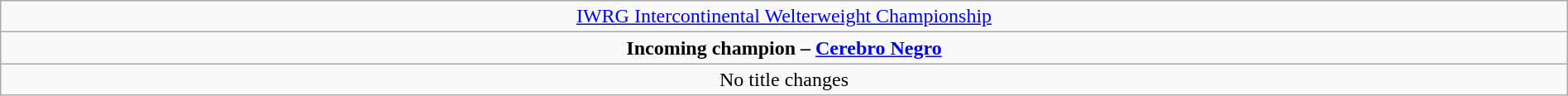<table class="wikitable" style="text-align:center; width:100%;">
<tr>
<td colspan="5" style="text-align: center;"><a href='#'>IWRG Intercontinental Welterweight Championship</a></td>
</tr>
<tr>
<td colspan="5" style="text-align: center;"><strong>Incoming champion – <a href='#'>Cerebro Negro</a></strong></td>
</tr>
<tr>
<td colspan="5">No title changes</td>
</tr>
</table>
